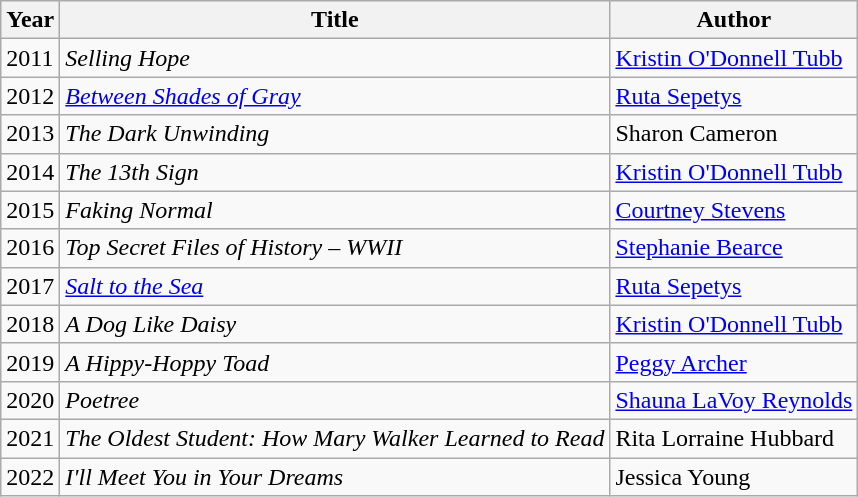<table class="wikitable">
<tr>
<th>Year</th>
<th>Title</th>
<th>Author</th>
</tr>
<tr>
<td>2011</td>
<td><em>Selling Hope</em></td>
<td><a href='#'>Kristin O'Donnell Tubb</a></td>
</tr>
<tr>
<td>2012</td>
<td><em><a href='#'>Between Shades of Gray</a></em></td>
<td><a href='#'>Ruta Sepetys</a></td>
</tr>
<tr>
<td>2013</td>
<td><em>The Dark Unwinding</em></td>
<td>Sharon Cameron</td>
</tr>
<tr>
<td>2014</td>
<td><em>The 13th Sign</em></td>
<td><a href='#'>Kristin O'Donnell Tubb</a></td>
</tr>
<tr>
<td>2015</td>
<td><em>Faking Normal</em></td>
<td><a href='#'>Courtney Stevens</a></td>
</tr>
<tr>
<td>2016</td>
<td><em>Top Secret Files of History – WWII</em></td>
<td><a href='#'>Stephanie Bearce</a></td>
</tr>
<tr>
<td>2017</td>
<td><em><a href='#'>Salt to the Sea</a></em></td>
<td><a href='#'>Ruta Sepetys</a></td>
</tr>
<tr>
<td>2018</td>
<td><em>A Dog Like Daisy</em></td>
<td><a href='#'>Kristin O'Donnell Tubb</a></td>
</tr>
<tr>
<td>2019</td>
<td><em>A Hippy-Hoppy Toad</em></td>
<td><a href='#'>Peggy Archer</a></td>
</tr>
<tr>
<td>2020</td>
<td><em>Poetree</em></td>
<td><a href='#'>Shauna LaVoy Reynolds</a></td>
</tr>
<tr>
<td>2021</td>
<td><em>The Oldest Student: How Mary Walker Learned to Read</em></td>
<td>Rita Lorraine Hubbard</td>
</tr>
<tr>
<td>2022</td>
<td><em>I'll Meet You in Your Dreams</em></td>
<td>Jessica Young</td>
</tr>
</table>
